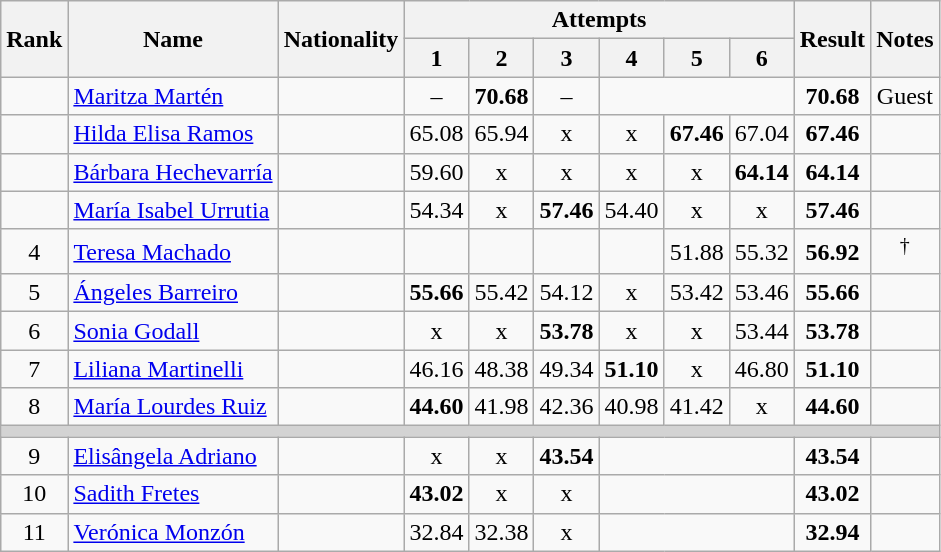<table class="wikitable sortable" style="text-align:center">
<tr>
<th rowspan=2>Rank</th>
<th rowspan=2>Name</th>
<th rowspan=2>Nationality</th>
<th colspan=6>Attempts</th>
<th rowspan=2>Result</th>
<th rowspan=2>Notes</th>
</tr>
<tr>
<th>1</th>
<th>2</th>
<th>3</th>
<th>4</th>
<th>5</th>
<th>6</th>
</tr>
<tr>
<td align=center></td>
<td align=left><a href='#'>Maritza Martén</a></td>
<td align=left></td>
<td>–</td>
<td><strong>70.68</strong></td>
<td>–</td>
<td colspan=3></td>
<td><strong>70.68</strong></td>
<td>Guest</td>
</tr>
<tr>
<td align=center></td>
<td align=left><a href='#'>Hilda Elisa Ramos</a></td>
<td align=left></td>
<td>65.08</td>
<td>65.94</td>
<td>x</td>
<td>x</td>
<td><strong>67.46</strong></td>
<td>67.04</td>
<td><strong>67.46</strong></td>
<td></td>
</tr>
<tr>
<td align=center></td>
<td align=left><a href='#'>Bárbara Hechevarría</a></td>
<td align=left></td>
<td>59.60</td>
<td>x</td>
<td>x</td>
<td>x</td>
<td>x</td>
<td><strong>64.14</strong></td>
<td><strong>64.14</strong></td>
<td></td>
</tr>
<tr>
<td align=center></td>
<td align=left><a href='#'>María Isabel Urrutia</a></td>
<td align=left></td>
<td>54.34</td>
<td>x</td>
<td><strong>57.46</strong></td>
<td>54.40</td>
<td>x</td>
<td>x</td>
<td><strong>57.46</strong></td>
<td></td>
</tr>
<tr>
<td align=center>4</td>
<td align=left><a href='#'>Teresa Machado</a></td>
<td align=left></td>
<td></td>
<td></td>
<td></td>
<td></td>
<td>51.88</td>
<td>55.32</td>
<td><strong>56.92</strong></td>
<td><sup>†</sup></td>
</tr>
<tr>
<td align=center>5</td>
<td align=left><a href='#'>Ángeles Barreiro</a></td>
<td align=left></td>
<td><strong>55.66</strong></td>
<td>55.42</td>
<td>54.12</td>
<td>x</td>
<td>53.42</td>
<td>53.46</td>
<td><strong>55.66</strong></td>
<td></td>
</tr>
<tr>
<td align=center>6</td>
<td align=left><a href='#'>Sonia Godall</a></td>
<td align=left></td>
<td>x</td>
<td>x</td>
<td><strong>53.78</strong></td>
<td>x</td>
<td>x</td>
<td>53.44</td>
<td><strong>53.78</strong></td>
<td></td>
</tr>
<tr>
<td align=center>7</td>
<td align=left><a href='#'>Liliana Martinelli</a></td>
<td align=left></td>
<td>46.16</td>
<td>48.38</td>
<td>49.34</td>
<td><strong>51.10</strong></td>
<td>x</td>
<td>46.80</td>
<td><strong>51.10</strong></td>
<td></td>
</tr>
<tr>
<td align=center>8</td>
<td align=left><a href='#'>María Lourdes Ruiz</a></td>
<td align=left></td>
<td><strong>44.60</strong></td>
<td>41.98</td>
<td>42.36</td>
<td>40.98</td>
<td>41.42</td>
<td>x</td>
<td><strong>44.60</strong></td>
<td></td>
</tr>
<tr>
<td colspan=11 bgcolor=lightgray></td>
</tr>
<tr>
<td align=center>9</td>
<td align=left><a href='#'>Elisângela Adriano</a></td>
<td align=left></td>
<td>x</td>
<td>x</td>
<td><strong>43.54</strong></td>
<td colspan=3></td>
<td><strong>43.54</strong></td>
<td></td>
</tr>
<tr>
<td align=center>10</td>
<td align=left><a href='#'>Sadith Fretes</a></td>
<td align=left></td>
<td><strong>43.02</strong></td>
<td>x</td>
<td>x</td>
<td colspan=3></td>
<td><strong>43.02</strong></td>
<td></td>
</tr>
<tr>
<td align=center>11</td>
<td align=left><a href='#'>Verónica Monzón</a></td>
<td align=left></td>
<td>32.84</td>
<td>32.38</td>
<td>x</td>
<td colspan=3></td>
<td><strong>32.94</strong></td>
<td></td>
</tr>
</table>
